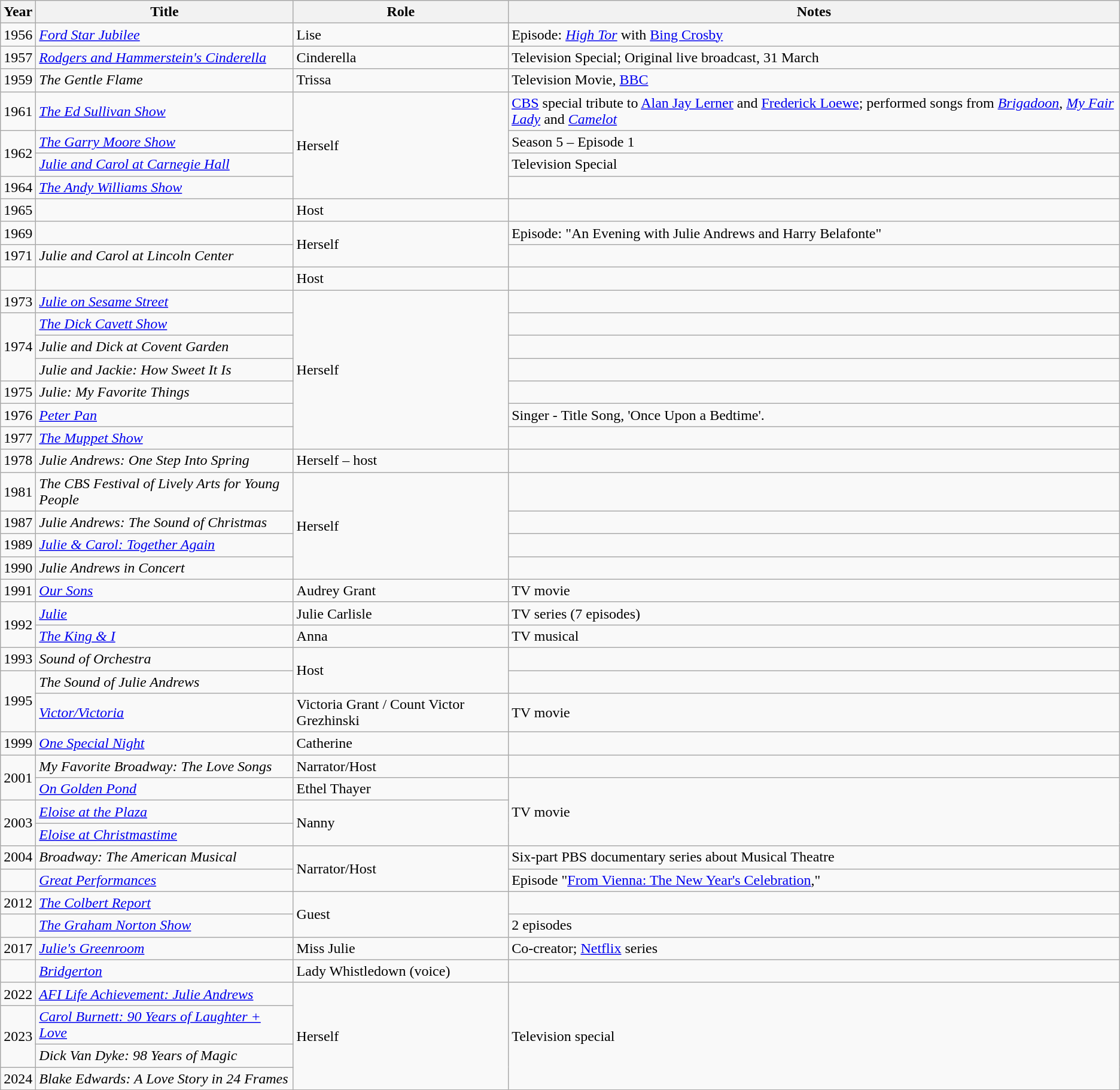<table class="wikitable sortable">
<tr>
<th>Year</th>
<th>Title</th>
<th>Role</th>
<th class="unsortable">Notes</th>
</tr>
<tr>
<td>1956</td>
<td><em><a href='#'>Ford Star Jubilee</a></em></td>
<td>Lise</td>
<td>Episode: <em><a href='#'>High Tor</a></em> with <a href='#'>Bing Crosby</a></td>
</tr>
<tr>
<td>1957</td>
<td><em><a href='#'>Rodgers and Hammerstein's Cinderella</a></em></td>
<td>Cinderella</td>
<td>Television Special; Original live broadcast, 31 March</td>
</tr>
<tr>
<td>1959</td>
<td><em>The Gentle Flame</em></td>
<td>Trissa</td>
<td>Television Movie, <a href='#'>BBC</a></td>
</tr>
<tr>
<td>1961</td>
<td><em><a href='#'>The Ed Sullivan Show</a></em></td>
<td rowspan="4">Herself</td>
<td><a href='#'>CBS</a> special tribute to <a href='#'>Alan Jay Lerner</a> and <a href='#'>Frederick Loewe</a>; performed songs from <em><a href='#'>Brigadoon</a></em>, <em><a href='#'>My Fair Lady</a></em> and <em><a href='#'>Camelot</a></em></td>
</tr>
<tr>
<td rowspan="2">1962</td>
<td><em><a href='#'>The Garry Moore Show</a></em></td>
<td>Season 5 – Episode 1</td>
</tr>
<tr>
<td><em><a href='#'>Julie and Carol at Carnegie Hall</a></em></td>
<td>Television Special</td>
</tr>
<tr>
<td>1964</td>
<td><em><a href='#'>The Andy Williams Show</a></em></td>
<td></td>
</tr>
<tr>
<td>1965</td>
<td><em></em></td>
<td>Host</td>
<td></td>
</tr>
<tr>
<td>1969</td>
<td><em></em></td>
<td rowspan="2">Herself</td>
<td>Episode: "An Evening with Julie Andrews and Harry Belafonte"</td>
</tr>
<tr>
<td>1971</td>
<td><em>Julie and Carol at Lincoln Center</em></td>
<td></td>
</tr>
<tr>
<td></td>
<td><em></em></td>
<td>Host</td>
<td></td>
</tr>
<tr>
<td>1973</td>
<td><em><a href='#'>Julie on Sesame Street</a></em></td>
<td rowspan="7">Herself</td>
<td></td>
</tr>
<tr>
<td rowspan="3">1974</td>
<td><em><a href='#'>The Dick Cavett Show</a></em></td>
<td></td>
</tr>
<tr>
<td><em>Julie and Dick at Covent Garden</em></td>
<td></td>
</tr>
<tr>
<td><em>Julie and Jackie: How Sweet It Is</em></td>
<td></td>
</tr>
<tr>
<td>1975</td>
<td><em>Julie: My Favorite Things</em></td>
<td></td>
</tr>
<tr>
<td>1976</td>
<td><a href='#'><em>Peter Pan</em></a></td>
<td>Singer - Title Song, 'Once Upon a Bedtime'.</td>
</tr>
<tr>
<td>1977</td>
<td><em><a href='#'>The Muppet Show</a></em></td>
<td></td>
</tr>
<tr>
<td>1978</td>
<td><em>Julie Andrews: One Step Into Spring</em></td>
<td>Herself – host</td>
<td></td>
</tr>
<tr>
<td>1981</td>
<td><em>The CBS Festival of Lively Arts for Young People</em></td>
<td rowspan="4">Herself</td>
<td></td>
</tr>
<tr>
<td>1987</td>
<td><em>Julie Andrews: The Sound of Christmas</em></td>
<td></td>
</tr>
<tr>
<td>1989</td>
<td><em><a href='#'>Julie & Carol: Together Again</a></em></td>
<td></td>
</tr>
<tr>
<td>1990</td>
<td><em>Julie Andrews in Concert</em></td>
<td></td>
</tr>
<tr>
<td>1991</td>
<td><em><a href='#'>Our Sons</a></em></td>
<td>Audrey Grant</td>
<td>TV movie</td>
</tr>
<tr>
<td rowspan="2">1992</td>
<td><em><a href='#'>Julie</a></em></td>
<td>Julie Carlisle</td>
<td>TV series (7 episodes)</td>
</tr>
<tr>
<td><em><a href='#'>The King & I</a></em></td>
<td>Anna</td>
<td>TV musical</td>
</tr>
<tr>
<td>1993</td>
<td><em>Sound of Orchestra</em></td>
<td rowspan="2">Host</td>
<td></td>
</tr>
<tr>
<td rowspan="2">1995</td>
<td><em>The Sound of Julie Andrews</em></td>
<td></td>
</tr>
<tr>
<td><em><a href='#'>Victor/Victoria</a></em></td>
<td>Victoria Grant / Count Victor Grezhinski</td>
<td>TV movie</td>
</tr>
<tr>
<td>1999</td>
<td><em><a href='#'>One Special Night</a></em></td>
<td>Catherine</td>
<td></td>
</tr>
<tr>
<td rowspan="2">2001</td>
<td><em>My Favorite Broadway: The Love Songs</em></td>
<td>Narrator/Host</td>
<td></td>
</tr>
<tr>
<td><em><a href='#'>On Golden Pond</a></em></td>
<td>Ethel Thayer</td>
<td rowspan="3">TV movie</td>
</tr>
<tr>
<td rowspan="2">2003</td>
<td><em><a href='#'>Eloise at the Plaza</a></em></td>
<td rowspan="2">Nanny</td>
</tr>
<tr>
<td><em><a href='#'>Eloise at Christmastime</a></em></td>
</tr>
<tr>
<td>2004</td>
<td><em>Broadway: The American Musical</em></td>
<td rowspan="2">Narrator/Host</td>
<td>Six-part PBS documentary series about Musical Theatre</td>
</tr>
<tr>
<td><br></td>
<td><em><a href='#'>Great Performances</a></em></td>
<td>Episode "<a href='#'>From Vienna: The New Year's Celebration</a>,"</td>
</tr>
<tr>
<td>2012</td>
<td><em><a href='#'>The Colbert Report</a></em></td>
<td rowspan="2">Guest</td>
<td></td>
</tr>
<tr>
<td></td>
<td><em><a href='#'>The Graham Norton Show</a></em></td>
<td>2 episodes</td>
</tr>
<tr>
<td>2017</td>
<td><em><a href='#'>Julie's Greenroom</a></em></td>
<td>Miss Julie</td>
<td>Co-creator; <a href='#'>Netflix</a> series</td>
</tr>
<tr>
<td></td>
<td><em><a href='#'>Bridgerton</a></em></td>
<td>Lady Whistledown (voice)</td>
<td></td>
</tr>
<tr>
<td>2022</td>
<td><em><a href='#'>AFI Life Achievement: Julie Andrews</a></em></td>
<td rowspan="4">Herself</td>
<td rowspan="4">Television special</td>
</tr>
<tr>
<td rowspan="2">2023</td>
<td><em><a href='#'>Carol Burnett: 90 Years of Laughter + Love</a></em></td>
</tr>
<tr>
<td><em>Dick Van Dyke: 98 Years of Magic</em></td>
</tr>
<tr>
<td rowspan="1">2024</td>
<td><em>Blake Edwards: A Love Story in 24 Frames</em></td>
</tr>
</table>
